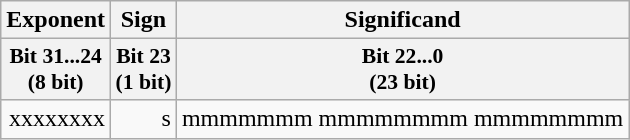<table class="wikitable">
<tr>
<th>Exponent</th>
<th>Sign</th>
<th>Significand</th>
</tr>
<tr style="font-size:90%">
<th>Bit 31...24<br>(8 bit)</th>
<th>Bit 23<br>(1 bit)</th>
<th>Bit 22...0<br>(23 bit)</th>
</tr>
<tr style="text-align:right">
<td>xxxxxxxx</td>
<td>s</td>
<td>mmmmmmm mmmmmmmm mmmmmmmm</td>
</tr>
</table>
